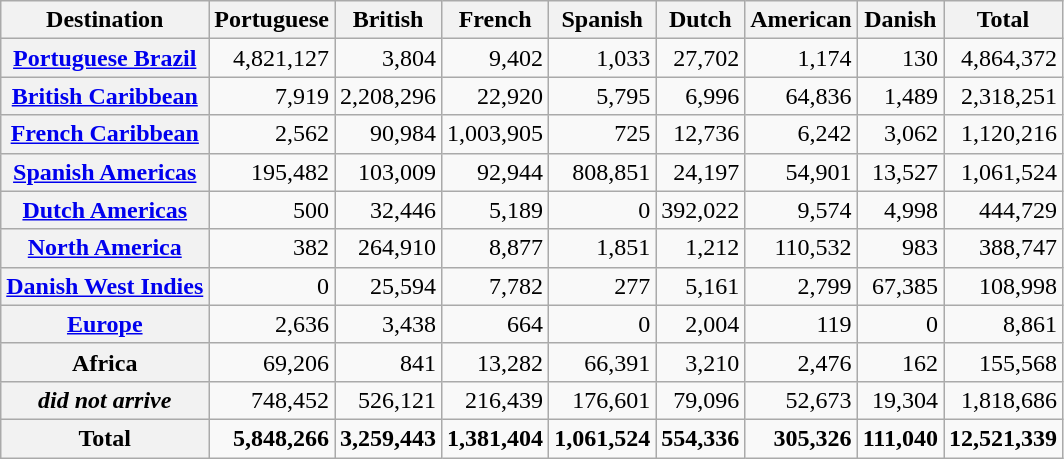<table class="wikitable sortable" style="text-align:right;">
<tr>
<th scope="col">Destination</th>
<th scope="col">Portuguese</th>
<th scope="col">British</th>
<th scope="col">French</th>
<th scope="col">Spanish</th>
<th scope="col">Dutch</th>
<th scope="col">American</th>
<th scope="col">Danish</th>
<th scope="col">Total</th>
</tr>
<tr>
<th scope="row"><a href='#'>Portuguese Brazil</a></th>
<td>4,821,127</td>
<td>3,804</td>
<td>9,402</td>
<td>1,033</td>
<td>27,702</td>
<td>1,174</td>
<td>130</td>
<td>4,864,372</td>
</tr>
<tr>
<th scope="row"><a href='#'>British Caribbean</a></th>
<td>7,919</td>
<td>2,208,296</td>
<td>22,920</td>
<td>5,795</td>
<td>6,996</td>
<td>64,836</td>
<td>1,489</td>
<td>2,318,251</td>
</tr>
<tr>
<th scope="row"><a href='#'>French Caribbean</a></th>
<td>2,562</td>
<td>90,984</td>
<td>1,003,905</td>
<td>725</td>
<td>12,736</td>
<td>6,242</td>
<td>3,062</td>
<td>1,120,216</td>
</tr>
<tr>
<th scope="row"><a href='#'>Spanish Americas</a></th>
<td>195,482</td>
<td>103,009</td>
<td>92,944</td>
<td>808,851</td>
<td>24,197</td>
<td>54,901</td>
<td>13,527</td>
<td>1,061,524</td>
</tr>
<tr>
<th scope="row"><a href='#'>Dutch Americas</a></th>
<td>500</td>
<td>32,446</td>
<td>5,189</td>
<td>0</td>
<td>392,022</td>
<td>9,574</td>
<td>4,998</td>
<td>444,729</td>
</tr>
<tr>
<th scope="row"><a href='#'>North America</a></th>
<td>382</td>
<td>264,910</td>
<td>8,877</td>
<td>1,851</td>
<td>1,212</td>
<td>110,532</td>
<td>983</td>
<td>388,747</td>
</tr>
<tr>
<th scope="row"><a href='#'>Danish West Indies</a></th>
<td>0</td>
<td>25,594</td>
<td>7,782</td>
<td>277</td>
<td>5,161</td>
<td>2,799</td>
<td>67,385</td>
<td>108,998</td>
</tr>
<tr>
<th scope="row"><a href='#'>Europe</a></th>
<td>2,636</td>
<td>3,438</td>
<td>664</td>
<td>0</td>
<td>2,004</td>
<td>119</td>
<td>0</td>
<td>8,861</td>
</tr>
<tr>
<th scope="row">Africa</th>
<td>69,206</td>
<td>841</td>
<td>13,282</td>
<td>66,391</td>
<td>3,210</td>
<td>2,476</td>
<td>162</td>
<td>155,568</td>
</tr>
<tr>
<th scope="row"><em>did not arrive</em></th>
<td>748,452</td>
<td>526,121</td>
<td>216,439</td>
<td>176,601</td>
<td>79,096</td>
<td>52,673</td>
<td>19,304</td>
<td>1,818,686</td>
</tr>
<tr style="font-weight:bold;">
<th scope="row"><strong>Total</strong></th>
<td>5,848,266</td>
<td>3,259,443</td>
<td>1,381,404</td>
<td>1,061,524</td>
<td>554,336</td>
<td>305,326</td>
<td>111,040</td>
<td>12,521,339</td>
</tr>
</table>
